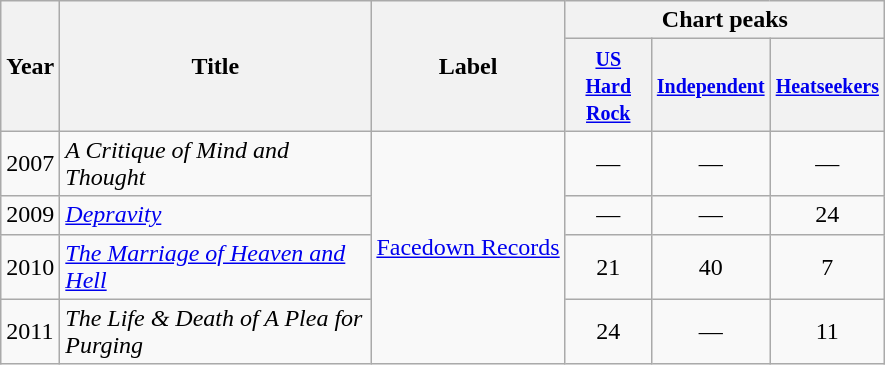<table class="wikitable">
<tr>
<th rowspan="2">Year</th>
<th style="width:200px;" rowspan="2">Title</th>
<th rowspan="2">Label</th>
<th colspan="3">Chart peaks</th>
</tr>
<tr>
<th style="width:50px;"><small><a href='#'>US Hard Rock</a></small></th>
<th style="width:50px;"><small><a href='#'>Independent</a></small></th>
<th style="width:50px;"><small><a href='#'>Heatseekers</a></small></th>
</tr>
<tr>
<td>2007 </td>
<td><em>A Critique of Mind and Thought</em></td>
<td rowspan="4"><a href='#'>Facedown Records</a></td>
<td style="text-align:center;">—</td>
<td style="text-align:center;">—</td>
<td style="text-align:center;">—</td>
</tr>
<tr>
<td>2009</td>
<td><em><a href='#'>Depravity</a></em></td>
<td style="text-align:center;">—</td>
<td style="text-align:center;">—</td>
<td style="text-align:center;">24</td>
</tr>
<tr>
<td>2010</td>
<td><em><a href='#'>The Marriage of Heaven and Hell</a></em></td>
<td style="text-align:center;">21</td>
<td style="text-align:center;">40</td>
<td style="text-align:center;">7</td>
</tr>
<tr>
<td>2011</td>
<td><em>The Life & Death of A Plea for Purging</em></td>
<td style="text-align:center;">24</td>
<td style="text-align:center;">—</td>
<td style="text-align:center;">11</td>
</tr>
</table>
